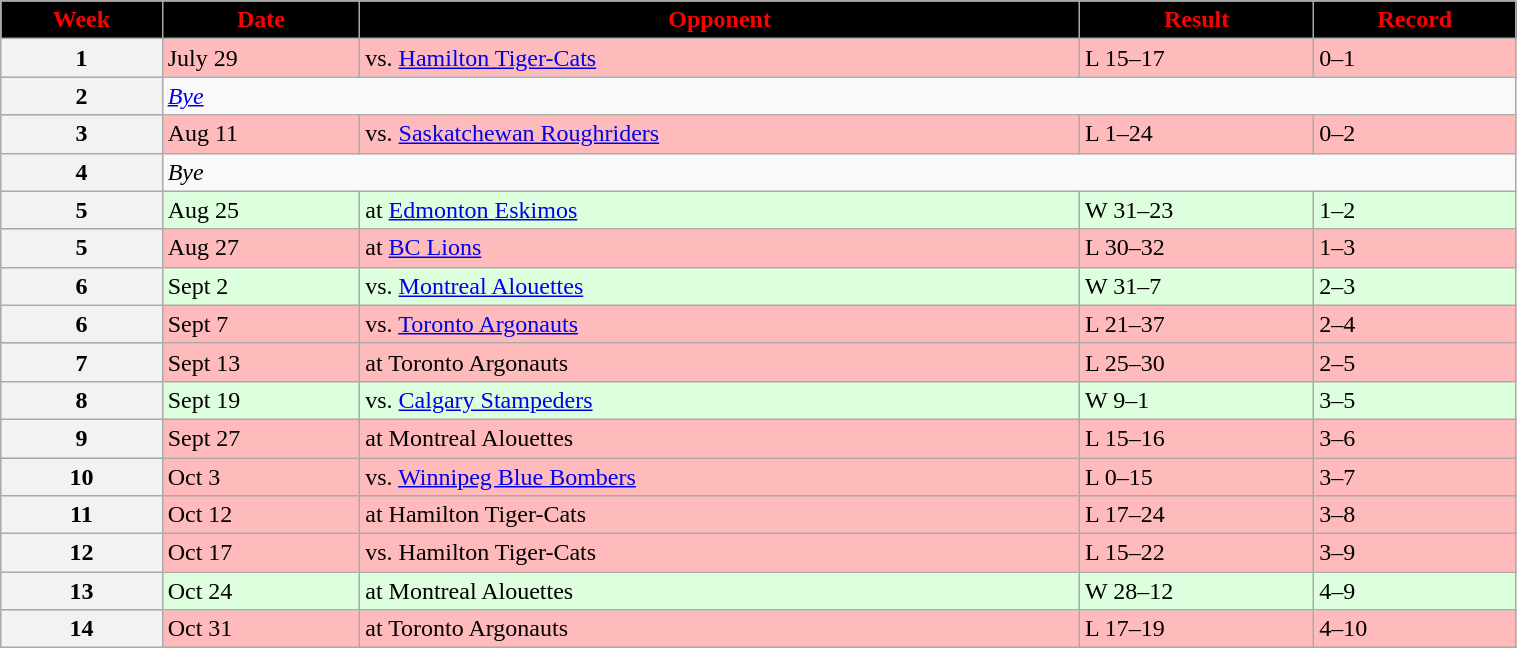<table class="wikitable" width="80%">
<tr align="center"  style="background:black;color:red;">
<td><strong>Week</strong></td>
<td><strong>Date</strong></td>
<td><strong>Opponent</strong></td>
<td><strong>Result</strong></td>
<td><strong>Record</strong></td>
</tr>
<tr style="background:#ffbbbb">
<th>1</th>
<td>July 29</td>
<td>vs. <a href='#'>Hamilton Tiger-Cats</a></td>
<td>L 15–17</td>
<td>0–1</td>
</tr>
<tr>
<th>2</th>
<td colspan=7><em><a href='#'>Bye</a></em></td>
</tr>
<tr style="background:#ffbbbb">
<th>3</th>
<td>Aug 11</td>
<td>vs. <a href='#'>Saskatchewan Roughriders</a></td>
<td>L 1–24</td>
<td>0–2</td>
</tr>
<tr>
<th>4</th>
<td colspan=7><em>Bye</em></td>
</tr>
<tr style="background:#ddffdd">
<th>5</th>
<td>Aug 25</td>
<td>at <a href='#'>Edmonton Eskimos</a></td>
<td>W 31–23</td>
<td>1–2</td>
</tr>
<tr style="background:#ffbbbb">
<th>5</th>
<td>Aug 27</td>
<td>at <a href='#'>BC Lions</a></td>
<td>L 30–32</td>
<td>1–3</td>
</tr>
<tr style="background:#ddffdd">
<th>6</th>
<td>Sept 2</td>
<td>vs. <a href='#'>Montreal Alouettes</a></td>
<td>W 31–7</td>
<td>2–3</td>
</tr>
<tr style="background:#ffbbbb">
<th>6</th>
<td>Sept 7</td>
<td>vs. <a href='#'>Toronto Argonauts</a></td>
<td>L 21–37</td>
<td>2–4</td>
</tr>
<tr style="background:#ffbbbb">
<th>7</th>
<td>Sept 13</td>
<td>at Toronto Argonauts</td>
<td>L 25–30</td>
<td>2–5</td>
</tr>
<tr style="background:#ddffdd">
<th>8</th>
<td>Sept 19</td>
<td>vs. <a href='#'>Calgary Stampeders</a></td>
<td>W 9–1</td>
<td>3–5</td>
</tr>
<tr style="background:#ffbbbb">
<th>9</th>
<td>Sept 27</td>
<td>at Montreal Alouettes</td>
<td>L 15–16</td>
<td>3–6</td>
</tr>
<tr style="background:#ffbbbb">
<th>10</th>
<td>Oct 3</td>
<td>vs. <a href='#'>Winnipeg Blue Bombers</a></td>
<td>L 0–15</td>
<td>3–7</td>
</tr>
<tr style="background:#ffbbbb">
<th>11</th>
<td>Oct 12</td>
<td>at Hamilton Tiger-Cats</td>
<td>L 17–24</td>
<td>3–8</td>
</tr>
<tr style="background:#ffbbbb">
<th>12</th>
<td>Oct 17</td>
<td>vs. Hamilton Tiger-Cats</td>
<td>L 15–22</td>
<td>3–9</td>
</tr>
<tr style="background:#ddffdd">
<th>13</th>
<td>Oct 24</td>
<td>at Montreal Alouettes</td>
<td>W 28–12</td>
<td>4–9</td>
</tr>
<tr style="background:#ffbbbb">
<th>14</th>
<td>Oct 31</td>
<td>at Toronto Argonauts</td>
<td>L 17–19</td>
<td>4–10</td>
</tr>
</table>
